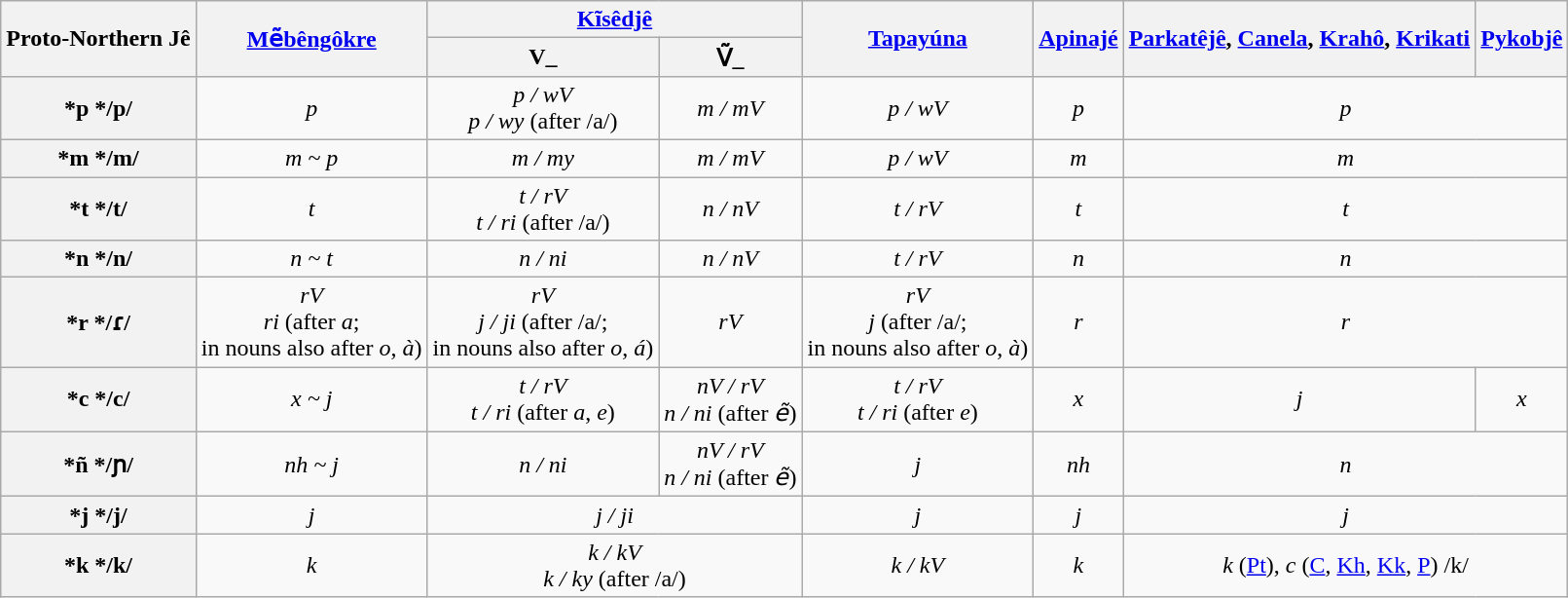<table class="wikitable" style="text-align: center;">
<tr>
<th rowspan="2">Proto-Northern Jê</th>
<th rowspan="2"><a href='#'>Mẽbêngôkre</a></th>
<th colspan="2"><a href='#'>Kĩsêdjê</a></th>
<th rowspan="2"><a href='#'>Tapayúna</a></th>
<th rowspan="2"><a href='#'>Apinajé</a></th>
<th rowspan="2"><a href='#'>Parkatêjê</a>, <a href='#'>Canela</a>, <a href='#'>Krahô</a>, <a href='#'>Krikati</a></th>
<th rowspan="2"><a href='#'>Pykobjê</a></th>
</tr>
<tr>
<th>V_</th>
<th>Ṽ_</th>
</tr>
<tr>
<th>*p */p/</th>
<td><em>p</em></td>
<td><em>p / wV<br>p / wy</em> (after /a/)</td>
<td><em>m / mV</em></td>
<td><em>p / wV</em></td>
<td><em>p</em></td>
<td colspan="2"><em>p</em></td>
</tr>
<tr>
<th>*m */m/</th>
<td><em>m ~ p</em></td>
<td><em>m / my</em></td>
<td><em>m / mV</em></td>
<td><em>p / wV</em></td>
<td><em>m</em></td>
<td colspan="2"><em>m</em></td>
</tr>
<tr>
<th>*t */t/</th>
<td><em>t</em></td>
<td><em>t / rV<br>t / ri</em> (after /a/)</td>
<td><em>n / nV</em></td>
<td><em>t / rV</em></td>
<td><em>t</em></td>
<td colspan="2"><em>t</em></td>
</tr>
<tr>
<th>*n */n/</th>
<td><em>n ~ t</em></td>
<td><em>n / ni</em></td>
<td><em>n / nV</em></td>
<td><em>t / rV</em></td>
<td><em>n</em></td>
<td colspan="2"><em>n</em></td>
</tr>
<tr>
<th>*r */ɾ/</th>
<td><em>rV<br>ri</em> (after <em>a</em>;<br>in nouns also after <em>o</em>, <em>à</em>)</td>
<td><em>rV<br>j / ji</em> (after /a/;<br>in nouns also after <em>o</em>, <em>á</em>)</td>
<td><em>rV</em></td>
<td><em>rV<br>j</em> (after /a/;<br>in nouns also after <em>o</em>, <em>à</em>)</td>
<td><em>r</em></td>
<td colspan="2"><em>r</em></td>
</tr>
<tr>
<th>*c */c/</th>
<td><em>x ~ j</em></td>
<td><em>t / rV<br>t / ri</em> (after <em>a</em>, <em>e</em>)</td>
<td><em>nV / rV<br>n / ni</em> (after <em>ẽ</em>)</td>
<td><em>t / rV<br>t / ri</em> (after <em>e</em>)</td>
<td><em>x</em></td>
<td><em>j</em></td>
<td><em>x</em></td>
</tr>
<tr>
<th>*ñ */ɲ/</th>
<td><em>nh ~ j</em></td>
<td><em>n / ni</em></td>
<td><em>nV / rV<br>n / ni</em> (after <em>ẽ</em>)</td>
<td><em>j</em></td>
<td><em>nh</em></td>
<td colspan="2"><em>n</em></td>
</tr>
<tr>
<th>*j */j/</th>
<td><em>j</em></td>
<td colspan="2"><em>j / ji</em></td>
<td><em>j</em></td>
<td><em>j</em></td>
<td colspan="2"><em>j</em></td>
</tr>
<tr>
<th>*k */k/</th>
<td><em>k</em></td>
<td colspan="2"><em>k / kV<br>k / ky</em> (after /a/)</td>
<td><em>k / kV</em></td>
<td><em>k</em></td>
<td colspan="2"><em>k</em> (<a href='#'>Pt</a>), <em>c</em> (<a href='#'>C</a>, <a href='#'>Kh</a>, <a href='#'>Kk</a>, <a href='#'>P</a>) /k/</td>
</tr>
</table>
